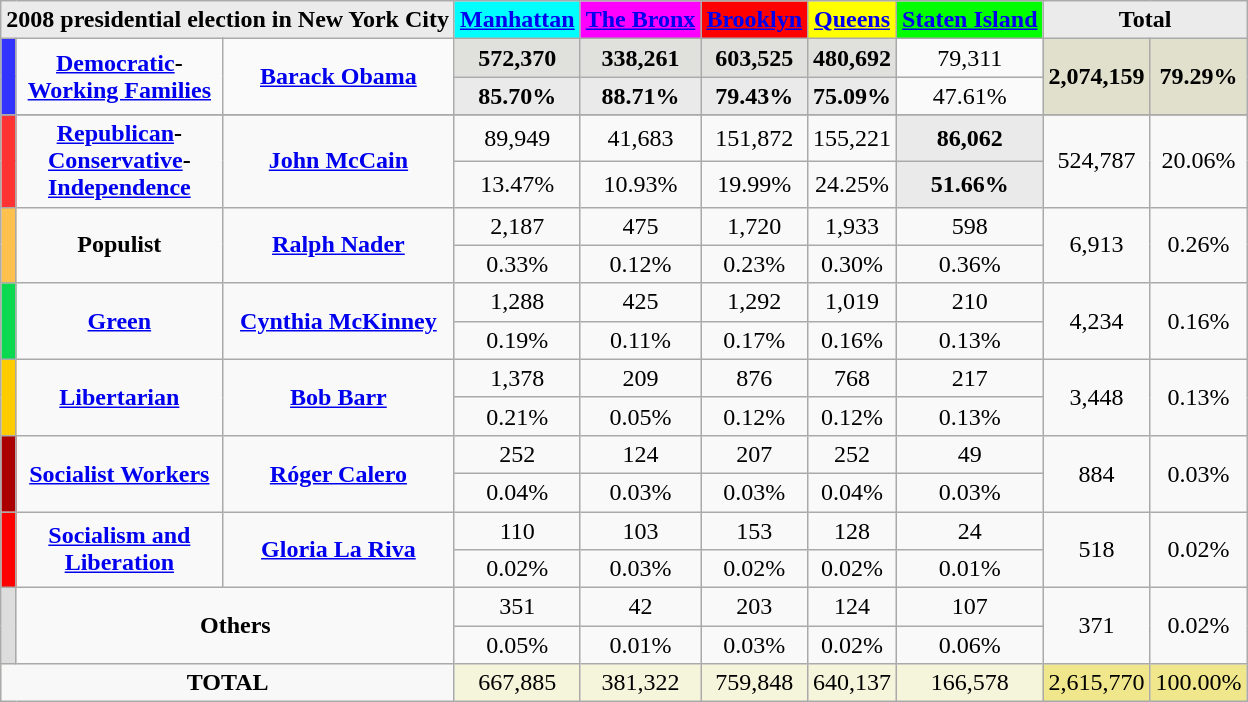<table class="wikitable" style="text-align:center;">
<tr style="text-align:center;">
<td colspan="3" style="background:#ebebeb;"><strong>2008 presidential election in New York City</strong></td>
<td style="background:aqua;"><strong><a href='#'>Manhattan</a></strong></td>
<td style="background:magenta;"><strong><a href='#'>The Bronx</a></strong></td>
<td style="background:red;"><strong><a href='#'>Brooklyn</a></strong></td>
<td style="background:yellow;"><strong><a href='#'>Queens</a></strong></td>
<td style="background:lime;"><strong><a href='#'>Staten Island</a></strong></td>
<td colspan="2"; style="background:#ebebeb;"><strong>Total</strong></td>
</tr>
<tr style="background:#e0e0dd;">
<th rowspan="2"; style="background-color:#3333FF; width: 3px"></th>
<td rowspan="2"; style="background:#fafafa; style="width: 130px"><strong><a href='#'>Democratic</a>-<br><a href='#'>Working Families</a></strong></td>
<td rowspan="2" style="background:#fafafa; style="text-align:center;"><strong><a href='#'>Barack Obama</a></strong></td>
<td><strong>572,370</strong></td>
<td><strong>338,261</strong></td>
<td><strong>603,525</strong></td>
<td><strong>480,692</strong></td>
<td style="background:#fafafa;">79,311</td>
<td rowspan="2"; style="background:#e0e0cc;"><strong>2,074,159</strong></td>
<td rowspan="2"; style="background:#e0e0cc;"><strong>79.29%</strong></td>
</tr>
<tr style="background:#eaeaea;">
<td><strong>85.70%</strong></td>
<td><strong>88.71%</strong></td>
<td><strong>79.43%</strong></td>
<td><strong>75.09%</strong></td>
<td style="background:#fafafa;">47.61%</td>
</tr>
<tr style="background:#e0e0dd;">
</tr>
<tr>
<th rowspan="2"; style="background-color:#FF3333; width: 3px"></th>
<td rowspan="2"; style="width: 130px"><strong><a href='#'>Republican</a>-<br><a href='#'>Conservative</a>-<br><a href='#'>Independence</a></strong></td>
<td rowspan="2" text-align:center;"><strong><a href='#'>John McCain</a></strong></td>
<td>89,949</td>
<td>41,683</td>
<td>151,872</td>
<td>155,221</td>
<td style="background:#eaeaea;"><strong>86,062</strong></td>
<td rowspan="2";>524,787</td>
<td rowspan="2";>20.06%</td>
</tr>
<tr>
<td>13.47%</td>
<td>10.93%</td>
<td>19.99%</td>
<td>24.25%</td>
<td style="background:#eaeaea;"><strong>51.66%</strong></td>
</tr>
<tr>
<th rowspan="2"; style="background-color:#FFC14E; width: 3px"></th>
<td rowspan="2"; style="width: 130px"><strong>Populist</strong></td>
<td rowspan="2" style="text-align:center;"><strong><a href='#'>Ralph Nader</a></strong></td>
<td>2,187</td>
<td>475</td>
<td>1,720</td>
<td>1,933</td>
<td>598</td>
<td rowspan="2";>6,913</td>
<td rowspan="2";>0.26%</td>
</tr>
<tr>
<td>0.33%</td>
<td>0.12%</td>
<td>0.23%</td>
<td>0.30%</td>
<td>0.36%</td>
</tr>
<tr>
<th rowspan="2"; style="background-color:#0BDA51; width: 3px"></th>
<td rowspan="2"; style="width: 130px"><strong><a href='#'>Green</a></strong></td>
<td rowspan="2" style="text-align:center;"><strong><a href='#'>Cynthia McKinney</a></strong></td>
<td>1,288</td>
<td>425</td>
<td>1,292</td>
<td>1,019</td>
<td>210</td>
<td rowspan="2";>4,234</td>
<td rowspan="2";>0.16%</td>
</tr>
<tr>
<td>0.19%</td>
<td>0.11%</td>
<td>0.17%</td>
<td>0.16%</td>
<td>0.13%</td>
</tr>
<tr>
<th rowspan="2"; style="background-color:#FFCC00; width: 3px"></th>
<td rowspan="2"; style="width: 130px"><strong><a href='#'>Libertarian</a></strong></td>
<td rowspan="2" style="text-align:center;"><strong><a href='#'>Bob Barr</a></strong></td>
<td>1,378</td>
<td>209</td>
<td>876</td>
<td>768</td>
<td>217</td>
<td rowspan="2";>3,448</td>
<td rowspan="2";>0.13%</td>
</tr>
<tr>
<td>0.21%</td>
<td>0.05%</td>
<td>0.12%</td>
<td>0.12%</td>
<td>0.13%</td>
</tr>
<tr>
<th rowspan="2"; style="background-color:#aa0000; width: 3px"></th>
<td rowspan="2"; style="width: 130px"><strong><a href='#'>Socialist Workers</a></strong></td>
<td rowspan="2" style="text-align:center;"><strong><a href='#'>Róger Calero</a></strong></td>
<td>252</td>
<td>124</td>
<td>207</td>
<td>252</td>
<td>49</td>
<td rowspan="2";>884</td>
<td rowspan="2";>0.03%</td>
</tr>
<tr>
<td>0.04%</td>
<td>0.03%</td>
<td>0.03%</td>
<td>0.04%</td>
<td>0.03%</td>
</tr>
<tr>
<th rowspan="2"; style="background-color:#FF0000; width: 3px"></th>
<td rowspan="2"; style="width: 130px"><strong><a href='#'>Socialism and Liberation</a></strong></td>
<td rowspan="2" style="text-align:center;"><strong><a href='#'>Gloria La Riva</a></strong></td>
<td>110</td>
<td>103</td>
<td>153</td>
<td>128</td>
<td>24</td>
<td rowspan="2";>518</td>
<td rowspan="2";>0.02%</td>
</tr>
<tr>
<td>0.02%</td>
<td>0.03%</td>
<td>0.02%</td>
<td>0.02%</td>
<td>0.01%</td>
</tr>
<tr>
<th rowspan="2"; style="background-color:#DDDDDD; width: 3px"></th>
<td colspan="2" rowspan="2"; style="width: 130px"><strong>Others</strong></td>
<td>351</td>
<td>42</td>
<td>203</td>
<td>124</td>
<td>107</td>
<td rowspan="2";>371</td>
<td rowspan="2";>0.02%</td>
</tr>
<tr>
<td>0.05%</td>
<td>0.01%</td>
<td>0.03%</td>
<td>0.02%</td>
<td>0.06%</td>
</tr>
<tr style="background:beige;">
<td colspan="3"; style="background:#f8f8f8;"><strong>TOTAL</strong></td>
<td>667,885</td>
<td>381,322</td>
<td>759,848</td>
<td>640,137</td>
<td>166,578</td>
<td bgcolor="khaki">2,615,770</td>
<td bgcolor="khaki">100.00%</td>
</tr>
</table>
